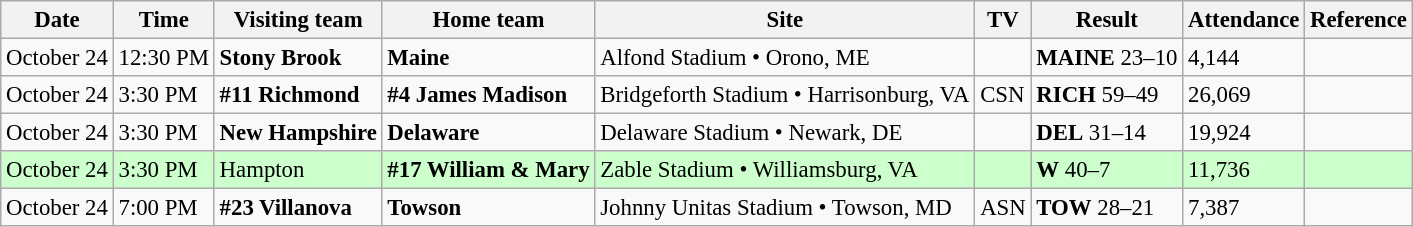<table class="wikitable" style="font-size:95%;">
<tr>
<th>Date</th>
<th>Time</th>
<th>Visiting team</th>
<th>Home team</th>
<th>Site</th>
<th>TV</th>
<th>Result</th>
<th>Attendance</th>
<th class="unsortable">Reference</th>
</tr>
<tr bgcolor=>
<td>October 24</td>
<td>12:30 PM</td>
<td><strong>Stony Brook</strong></td>
<td><strong>Maine</strong></td>
<td>Alfond Stadium • Orono, ME</td>
<td></td>
<td><strong>MAINE</strong> 23–10</td>
<td>4,144</td>
<td></td>
</tr>
<tr bgcolor=>
<td>October 24</td>
<td>3:30 PM</td>
<td><strong>#11 Richmond</strong></td>
<td><strong>#4 James Madison</strong></td>
<td>Bridgeforth Stadium • Harrisonburg, VA</td>
<td>CSN</td>
<td><strong>RICH</strong> 59–49</td>
<td>26,069</td>
<td></td>
</tr>
<tr bgcolor=>
<td>October 24</td>
<td>3:30 PM</td>
<td><strong>New Hampshire</strong></td>
<td><strong>Delaware</strong></td>
<td>Delaware Stadium • Newark, DE</td>
<td></td>
<td><strong>DEL</strong> 31–14</td>
<td>19,924</td>
<td></td>
</tr>
<tr bgcolor=#ccffcc>
<td>October 24</td>
<td>3:30 PM</td>
<td>Hampton</td>
<td><strong>#17 William & Mary</strong></td>
<td>Zable Stadium • Williamsburg, VA</td>
<td></td>
<td><strong>W</strong> 40–7</td>
<td>11,736</td>
<td></td>
</tr>
<tr bgcolor=>
<td>October 24</td>
<td>7:00 PM</td>
<td><strong>#23 Villanova</strong></td>
<td><strong>Towson</strong></td>
<td>Johnny Unitas Stadium • Towson, MD</td>
<td>ASN</td>
<td><strong>TOW</strong> 28–21</td>
<td>7,387</td>
<td></td>
</tr>
</table>
